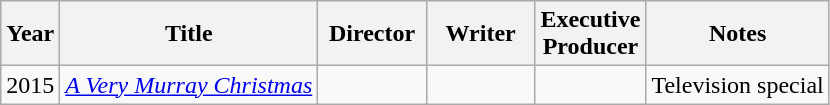<table class="wikitable">
<tr>
<th>Year</th>
<th>Title</th>
<th style="width:65px;">Director</th>
<th style="width:65px;">Writer</th>
<th style="width:65px;">Executive<br>Producer</th>
<th>Notes</th>
</tr>
<tr>
<td>2015</td>
<td><em><a href='#'>A Very Murray Christmas</a></em></td>
<td></td>
<td></td>
<td></td>
<td>Television special</td>
</tr>
</table>
